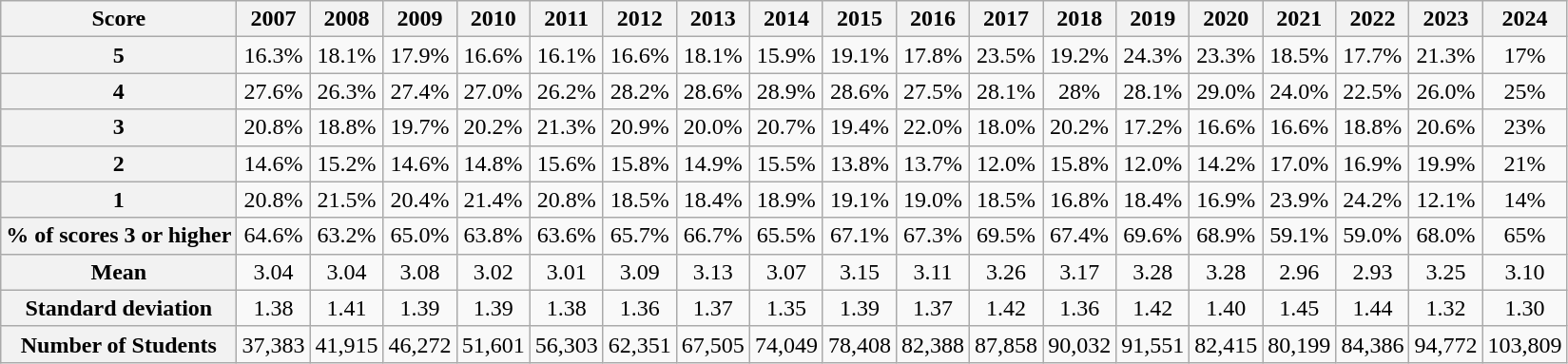<table class="wikitable">
<tr>
<th>Score</th>
<th>2007</th>
<th>2008</th>
<th>2009</th>
<th>2010</th>
<th>2011</th>
<th>2012</th>
<th>2013</th>
<th>2014</th>
<th>2015</th>
<th>2016</th>
<th>2017</th>
<th>2018</th>
<th>2019</th>
<th>2020</th>
<th>2021</th>
<th>2022</th>
<th>2023</th>
<th>2024</th>
</tr>
<tr align="center">
<th>5</th>
<td>16.3%</td>
<td>18.1%</td>
<td>17.9%</td>
<td>16.6%</td>
<td>16.1%</td>
<td>16.6%</td>
<td>18.1%</td>
<td>15.9%</td>
<td>19.1%</td>
<td>17.8%</td>
<td>23.5%</td>
<td>19.2%</td>
<td>24.3%</td>
<td>23.3%</td>
<td>18.5%</td>
<td>17.7%</td>
<td>21.3%</td>
<td>17%</td>
</tr>
<tr align="center">
<th>4</th>
<td>27.6%</td>
<td>26.3%</td>
<td>27.4%</td>
<td>27.0%</td>
<td>26.2%</td>
<td>28.2%</td>
<td>28.6%</td>
<td>28.9%</td>
<td>28.6%</td>
<td>27.5%</td>
<td>28.1%</td>
<td>28%</td>
<td>28.1%</td>
<td>29.0%</td>
<td>24.0%</td>
<td>22.5%</td>
<td>26.0%</td>
<td>25%</td>
</tr>
<tr align="center">
<th>3</th>
<td>20.8%</td>
<td>18.8%</td>
<td>19.7%</td>
<td>20.2%</td>
<td>21.3%</td>
<td>20.9%</td>
<td>20.0%</td>
<td>20.7%</td>
<td>19.4%</td>
<td>22.0%</td>
<td>18.0%</td>
<td>20.2%</td>
<td>17.2%</td>
<td>16.6%</td>
<td>16.6%</td>
<td>18.8%</td>
<td>20.6%</td>
<td>23%</td>
</tr>
<tr align="center">
<th>2</th>
<td>14.6%</td>
<td>15.2%</td>
<td>14.6%</td>
<td>14.8%</td>
<td>15.6%</td>
<td>15.8%</td>
<td>14.9%</td>
<td>15.5%</td>
<td>13.8%</td>
<td>13.7%</td>
<td>12.0%</td>
<td>15.8%</td>
<td>12.0%</td>
<td>14.2%</td>
<td>17.0%</td>
<td>16.9%</td>
<td>19.9%</td>
<td>21%</td>
</tr>
<tr align="center">
<th>1</th>
<td>20.8%</td>
<td>21.5%</td>
<td>20.4%</td>
<td>21.4%</td>
<td>20.8%</td>
<td>18.5%</td>
<td>18.4%</td>
<td>18.9%</td>
<td>19.1%</td>
<td>19.0%</td>
<td>18.5%</td>
<td>16.8%</td>
<td>18.4%</td>
<td>16.9%</td>
<td>23.9%</td>
<td>24.2%</td>
<td>12.1%</td>
<td>14%</td>
</tr>
<tr align="center">
<th>% of scores 3 or higher</th>
<td>64.6%</td>
<td>63.2%</td>
<td>65.0%</td>
<td>63.8%</td>
<td>63.6%</td>
<td>65.7%</td>
<td>66.7%</td>
<td>65.5%</td>
<td>67.1%</td>
<td>67.3%</td>
<td>69.5%</td>
<td>67.4%</td>
<td>69.6%</td>
<td>68.9%</td>
<td>59.1%</td>
<td>59.0%</td>
<td>68.0%</td>
<td>65%</td>
</tr>
<tr align="center">
<th>Mean</th>
<td>3.04</td>
<td>3.04</td>
<td>3.08</td>
<td>3.02</td>
<td>3.01</td>
<td>3.09</td>
<td>3.13</td>
<td>3.07</td>
<td>3.15</td>
<td>3.11</td>
<td>3.26</td>
<td>3.17</td>
<td>3.28</td>
<td>3.28</td>
<td>2.96</td>
<td>2.93</td>
<td>3.25</td>
<td>3.10</td>
</tr>
<tr align="center">
<th>Standard deviation</th>
<td>1.38</td>
<td>1.41</td>
<td>1.39</td>
<td>1.39</td>
<td>1.38</td>
<td>1.36</td>
<td>1.37</td>
<td>1.35</td>
<td>1.39</td>
<td>1.37</td>
<td>1.42</td>
<td>1.36</td>
<td>1.42</td>
<td>1.40</td>
<td>1.45</td>
<td>1.44</td>
<td>1.32</td>
<td>1.30</td>
</tr>
<tr>
<th>Number of Students</th>
<td>37,383</td>
<td>41,915</td>
<td>46,272</td>
<td>51,601</td>
<td>56,303</td>
<td>62,351</td>
<td>67,505</td>
<td>74,049</td>
<td>78,408</td>
<td>82,388</td>
<td>87,858</td>
<td>90,032</td>
<td>91,551</td>
<td>82,415</td>
<td>80,199</td>
<td>84,386</td>
<td>94,772</td>
<td>103,809</td>
</tr>
</table>
